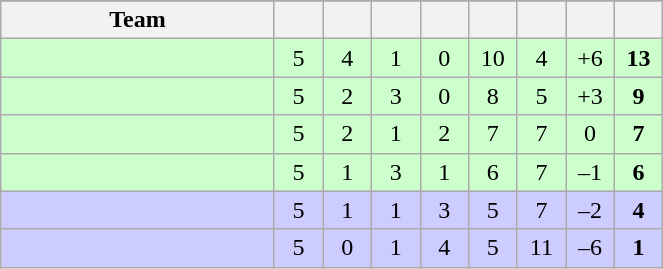<table class="wikitable" style="text-align: center;">
<tr>
</tr>
<tr>
<th width=175>Team</th>
<th width="25"></th>
<th width="25"></th>
<th width="25"></th>
<th width="25"></th>
<th width="25"></th>
<th width="25"></th>
<th width="25"></th>
<th width="25"></th>
</tr>
<tr bgcolor=CCFFCC>
<td align=left></td>
<td>5</td>
<td>4</td>
<td>1</td>
<td>0</td>
<td>10</td>
<td>4</td>
<td>+6</td>
<td><strong>13</strong></td>
</tr>
<tr bgcolor=CCFFCC>
<td align=left></td>
<td>5</td>
<td>2</td>
<td>3</td>
<td>0</td>
<td>8</td>
<td>5</td>
<td>+3</td>
<td><strong>9</strong></td>
</tr>
<tr bgcolor=CCFFCC>
<td align=left></td>
<td>5</td>
<td>2</td>
<td>1</td>
<td>2</td>
<td>7</td>
<td>7</td>
<td>0</td>
<td><strong>7</strong></td>
</tr>
<tr bgcolor=CCFFCC>
<td align=left></td>
<td>5</td>
<td>1</td>
<td>3</td>
<td>1</td>
<td>6</td>
<td>7</td>
<td>–1</td>
<td><strong>6</strong></td>
</tr>
<tr bgcolor=CCCCFF>
<td align=left></td>
<td>5</td>
<td>1</td>
<td>1</td>
<td>3</td>
<td>5</td>
<td>7</td>
<td>–2</td>
<td><strong>4</strong></td>
</tr>
<tr bgcolor=CCCCFF>
<td align=left></td>
<td>5</td>
<td>0</td>
<td>1</td>
<td>4</td>
<td>5</td>
<td>11</td>
<td>–6</td>
<td><strong>1</strong></td>
</tr>
</table>
